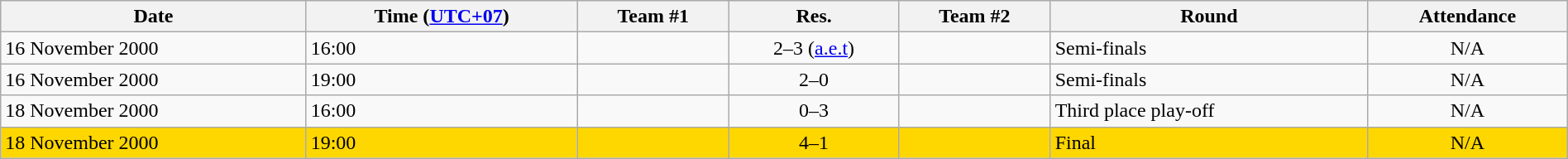<table class="wikitable" style="text-align:left; width:100%;">
<tr>
<th>Date</th>
<th>Time (<a href='#'>UTC+07</a>)</th>
<th>Team #1</th>
<th>Res.</th>
<th>Team #2</th>
<th>Round</th>
<th>Attendance</th>
</tr>
<tr>
<td>16 November 2000</td>
<td>16:00</td>
<td></td>
<td style="text-align:center;">2–3 (<a href='#'>a.e.t</a>)</td>
<td><strong></strong></td>
<td>Semi-finals</td>
<td style="text-align:center;">N/A</td>
</tr>
<tr>
<td>16 November 2000</td>
<td>19:00</td>
<td><strong></strong></td>
<td style="text-align:center;">2–0</td>
<td></td>
<td>Semi-finals</td>
<td style="text-align:center;">N/A</td>
</tr>
<tr>
<td>18 November 2000</td>
<td>16:00</td>
<td></td>
<td style="text-align:center;">0–3</td>
<td><strong></strong></td>
<td>Third place play-off</td>
<td style="text-align:center;">N/A</td>
</tr>
<tr bgcolor=gold>
<td>18 November 2000</td>
<td>19:00</td>
<td><strong></strong></td>
<td style="text-align:center;">4–1</td>
<td></td>
<td>Final</td>
<td style="text-align:center;">N/A</td>
</tr>
</table>
